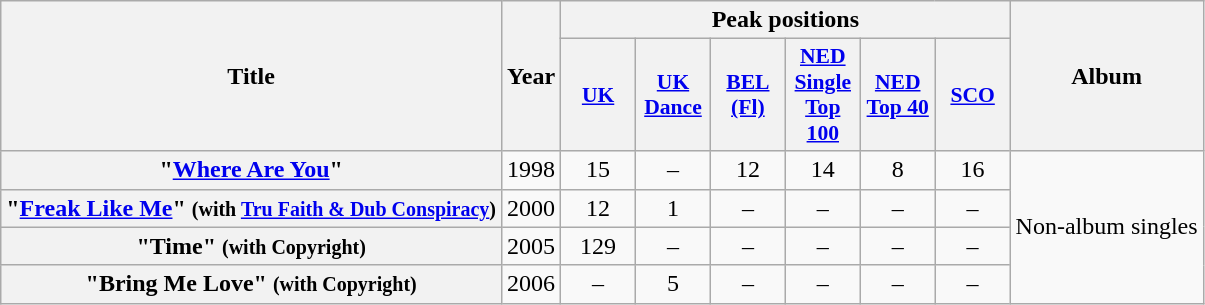<table class="wikitable plainrowheaders" style="text-align:center">
<tr>
<th scope="col" rowspan="2">Title</th>
<th scope="col" rowspan="2">Year</th>
<th scope="col" colspan="6">Peak positions</th>
<th scope="col" rowspan="2">Album</th>
</tr>
<tr>
<th scope="col" style="width:3em;font-size:90%;"><a href='#'>UK</a><br></th>
<th scope="col" style="width:3em;font-size:90%;"><a href='#'>UK Dance</a><br></th>
<th scope="col" style="width:3em;font-size:90%;"><a href='#'>BEL <br>(Fl)</a><br></th>
<th scope="col" style="width:3em;font-size:90%;"><a href='#'>NED<br>Single<br>Top 100</a><br></th>
<th scope="col" style="width:3em;font-size:90%;"><a href='#'>NED <br>Top 40</a><br></th>
<th scope="col" style="width:3em;font-size:90%;"><a href='#'>SCO</a><br></th>
</tr>
<tr>
<th scope="row">"<a href='#'>Where Are You</a>"</th>
<td>1998</td>
<td>15</td>
<td>–</td>
<td>12</td>
<td>14</td>
<td>8</td>
<td>16</td>
<td rowspan="4">Non-album singles</td>
</tr>
<tr>
<th scope="row">"<a href='#'>Freak Like Me</a>" <small>(with <a href='#'>Tru Faith & Dub Conspiracy</a>)</small></th>
<td>2000</td>
<td>12</td>
<td>1</td>
<td>–</td>
<td>–</td>
<td>–</td>
<td>–</td>
</tr>
<tr>
<th scope="row">"Time" <small>(with Copyright)</small></th>
<td>2005</td>
<td>129</td>
<td>–</td>
<td>–</td>
<td>–</td>
<td>–</td>
<td>–</td>
</tr>
<tr>
<th scope="row">"Bring Me Love" <small>(with Copyright)</small></th>
<td>2006</td>
<td>–</td>
<td>5</td>
<td>–</td>
<td>–</td>
<td>–</td>
<td>–</td>
</tr>
</table>
